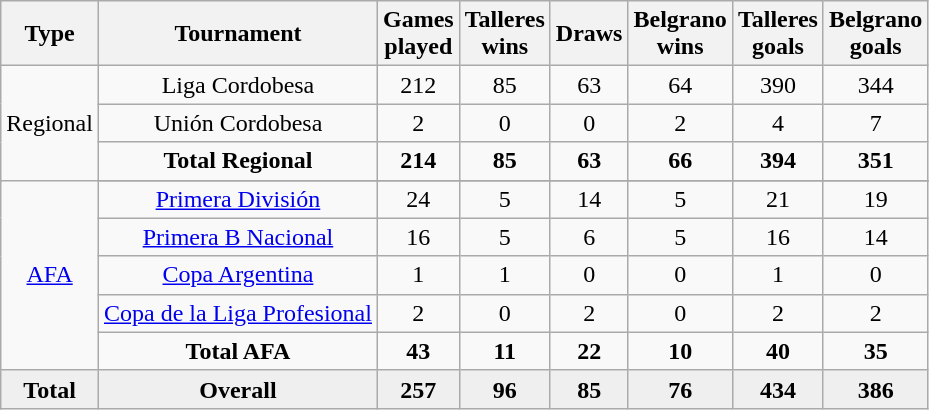<table class= "wikitable" style= "text-align:center; font-size: %">
<tr>
<th>Type</th>
<th style="width:;">Tournament</th>
<th style="width:;">Games <br> played</th>
<th style="width:;">Talleres <br> wins</th>
<th style="width:;">Draws</th>
<th style="width:;">Belgrano <br> wins</th>
<th style="width:;">Talleres <br> goals</th>
<th style="width:;">Belgrano <br> goals</th>
</tr>
<tr>
<td rowspan=3>Regional</td>
<td>Liga Cordobesa</td>
<td>212</td>
<td>85</td>
<td>63</td>
<td>64</td>
<td>390</td>
<td>344</td>
</tr>
<tr>
<td>Unión Cordobesa</td>
<td>2</td>
<td>0</td>
<td>0</td>
<td>2</td>
<td>4</td>
<td>7</td>
</tr>
<tr>
<td><strong>Total Regional</strong></td>
<td><strong>214</strong></td>
<td><strong>85</strong></td>
<td><strong>63</strong></td>
<td><strong>66</strong></td>
<td><strong>394</strong></td>
<td><strong>351</strong></td>
</tr>
<tr>
<td rowspan=6><a href='#'>AFA</a></td>
</tr>
<tr>
<td><a href='#'>Primera División</a></td>
<td>24</td>
<td>5</td>
<td>14</td>
<td>5</td>
<td>21</td>
<td>19</td>
</tr>
<tr>
<td><a href='#'>Primera B Nacional</a></td>
<td>16</td>
<td>5</td>
<td>6</td>
<td>5</td>
<td>16</td>
<td>14</td>
</tr>
<tr>
<td><a href='#'>Copa Argentina</a></td>
<td>1</td>
<td>1</td>
<td>0</td>
<td>0</td>
<td>1</td>
<td>0</td>
</tr>
<tr>
<td><a href='#'>Copa de la Liga Profesional</a></td>
<td>2</td>
<td>0</td>
<td>2</td>
<td>0</td>
<td>2</td>
<td>2</td>
</tr>
<tr>
<td><strong>Total AFA</strong></td>
<td><strong>43</strong></td>
<td><strong>11</strong></td>
<td><strong>22</strong></td>
<td><strong>10</strong></td>
<td><strong>40</strong></td>
<td><strong>35</strong></td>
</tr>
<tr bgcolor=#efefef>
<td><strong>Total</strong></td>
<td><strong>Overall</strong></td>
<td><strong>257</strong></td>
<td><strong>96</strong></td>
<td><strong>85</strong></td>
<td><strong>76</strong></td>
<td><strong>434</strong></td>
<td><strong>386</strong></td>
</tr>
</table>
